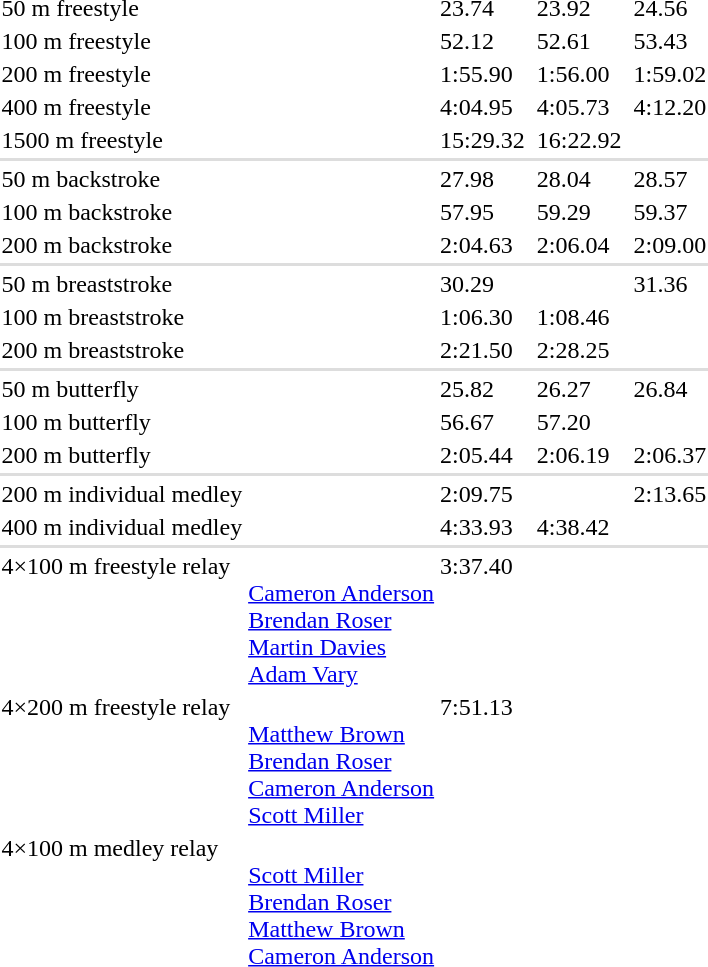<table>
<tr valign="top">
<td>50 m freestyle</td>
<td></td>
<td>23.74</td>
<td></td>
<td>23.92</td>
<td></td>
<td>24.56</td>
</tr>
<tr valign="top">
<td>100 m freestyle</td>
<td></td>
<td>52.12</td>
<td></td>
<td>52.61</td>
<td></td>
<td>53.43</td>
</tr>
<tr valign="top">
<td>200 m freestyle</td>
<td></td>
<td>1:55.90</td>
<td></td>
<td>1:56.00</td>
<td></td>
<td>1:59.02</td>
</tr>
<tr valign="top">
<td>400 m freestyle</td>
<td></td>
<td>4:04.95</td>
<td></td>
<td>4:05.73</td>
<td></td>
<td>4:12.20</td>
</tr>
<tr valign="top">
<td>1500 m freestyle</td>
<td></td>
<td>15:29.32</td>
<td></td>
<td>16:22.92</td>
<td></td>
<td></td>
</tr>
<tr bgcolor=#DDDDDD>
<td colspan=7></td>
</tr>
<tr valign="top">
<td>50 m backstroke</td>
<td></td>
<td>27.98</td>
<td></td>
<td>28.04</td>
<td></td>
<td>28.57</td>
</tr>
<tr valign="top">
<td>100 m backstroke</td>
<td></td>
<td>57.95</td>
<td></td>
<td>59.29</td>
<td></td>
<td>59.37</td>
</tr>
<tr valign="top">
<td>200 m backstroke</td>
<td></td>
<td>2:04.63</td>
<td></td>
<td>2:06.04</td>
<td></td>
<td>2:09.00</td>
</tr>
<tr bgcolor=#DDDDDD>
<td colspan=7></td>
</tr>
<tr valign="top">
<td>50 m breaststroke</td>
<td></td>
<td>30.29</td>
<td></td>
<td></td>
<td></td>
<td>31.36</td>
</tr>
<tr valign="top">
<td>100 m breaststroke</td>
<td></td>
<td>1:06.30</td>
<td></td>
<td>1:08.46</td>
<td></td>
<td></td>
</tr>
<tr valign="top">
<td>200 m breaststroke</td>
<td></td>
<td>2:21.50</td>
<td></td>
<td>2:28.25</td>
<td></td>
<td></td>
</tr>
<tr bgcolor=#DDDDDD>
<td colspan=7></td>
</tr>
<tr valign="top">
<td>50 m butterfly</td>
<td></td>
<td>25.82</td>
<td></td>
<td>26.27</td>
<td></td>
<td>26.84</td>
</tr>
<tr valign="top">
<td>100 m butterfly</td>
<td></td>
<td>56.67</td>
<td></td>
<td>57.20</td>
<td></td>
<td></td>
</tr>
<tr valign="top">
<td>200 m butterfly</td>
<td></td>
<td>2:05.44</td>
<td></td>
<td>2:06.19</td>
<td></td>
<td>2:06.37</td>
</tr>
<tr bgcolor=#DDDDDD>
<td colspan=7></td>
</tr>
<tr valign="top">
<td>200 m individual medley</td>
<td></td>
<td>2:09.75</td>
<td></td>
<td></td>
<td></td>
<td>2:13.65</td>
</tr>
<tr valign="top">
<td>400 m individual medley</td>
<td></td>
<td>4:33.93</td>
<td></td>
<td>4:38.42</td>
<td></td>
<td></td>
</tr>
<tr bgcolor=#DDDDDD>
<td colspan=7></td>
</tr>
<tr valign="top">
<td>4×100 m freestyle relay</td>
<td><br><a href='#'>Cameron Anderson</a><br><a href='#'>Brendan Roser</a><br><a href='#'>Martin Davies</a><br><a href='#'>Adam Vary</a></td>
<td>3:37.40</td>
<td></td>
<td></td>
<td></td>
<td></td>
</tr>
<tr valign="top">
<td>4×200 m freestyle relay</td>
<td><br><a href='#'>Matthew Brown</a><br><a href='#'>Brendan Roser</a><br><a href='#'>Cameron Anderson</a><br><a href='#'>Scott Miller</a></td>
<td>7:51.13</td>
<td></td>
<td></td>
<td></td>
<td></td>
</tr>
<tr valign="top">
<td>4×100 m medley relay</td>
<td><br><a href='#'>Scott Miller</a><br><a href='#'>Brendan Roser</a><br><a href='#'>Matthew Brown</a><br><a href='#'>Cameron Anderson</a></td>
<td></td>
<td></td>
<td></td>
<td></td>
<td></td>
</tr>
</table>
